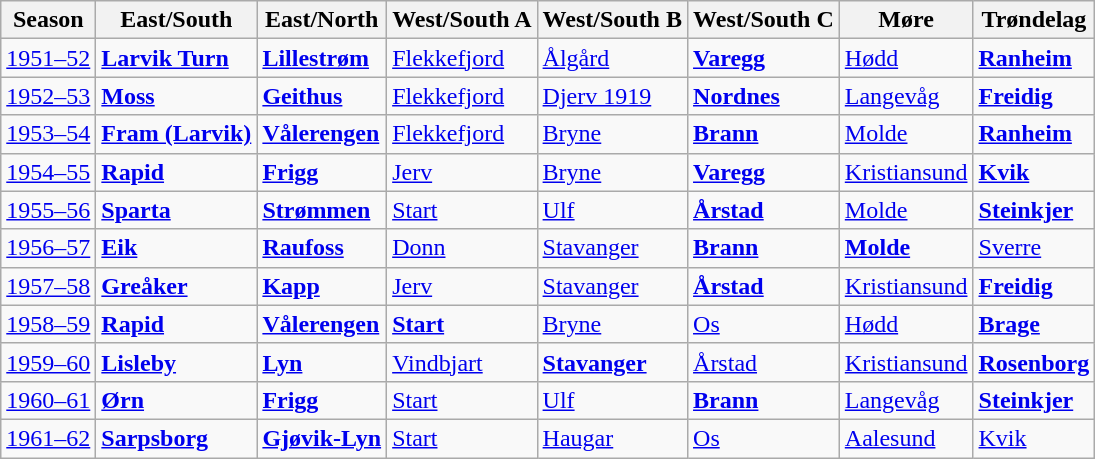<table clear="left" class="wikitable">
<tr>
<th>Season</th>
<th>East/South</th>
<th>East/North</th>
<th>West/South A</th>
<th>West/South B</th>
<th>West/South C</th>
<th>Møre</th>
<th>Trøndelag</th>
</tr>
<tr>
<td><a href='#'>1951–52</a></td>
<td><strong><a href='#'>Larvik Turn</a></strong></td>
<td><strong><a href='#'>Lillestrøm</a></strong></td>
<td><a href='#'>Flekkefjord</a></td>
<td><a href='#'>Ålgård</a></td>
<td><strong><a href='#'>Varegg</a></strong></td>
<td><a href='#'>Hødd</a></td>
<td><strong><a href='#'>Ranheim</a></strong></td>
</tr>
<tr>
<td><a href='#'>1952–53</a></td>
<td><strong><a href='#'>Moss</a></strong></td>
<td><strong><a href='#'>Geithus</a></strong></td>
<td><a href='#'>Flekkefjord</a></td>
<td><a href='#'>Djerv 1919</a></td>
<td><strong><a href='#'>Nordnes</a></strong></td>
<td><a href='#'>Langevåg</a></td>
<td><strong><a href='#'>Freidig</a></strong></td>
</tr>
<tr>
<td><a href='#'>1953–54</a></td>
<td><strong><a href='#'>Fram (Larvik)</a></strong></td>
<td><strong><a href='#'>Vålerengen</a></strong></td>
<td><a href='#'>Flekkefjord</a></td>
<td><a href='#'>Bryne</a></td>
<td><strong><a href='#'>Brann</a></strong></td>
<td><a href='#'>Molde</a></td>
<td><strong><a href='#'>Ranheim</a></strong></td>
</tr>
<tr>
<td><a href='#'>1954–55</a></td>
<td><strong><a href='#'>Rapid</a></strong></td>
<td><strong><a href='#'>Frigg</a></strong></td>
<td><a href='#'>Jerv</a></td>
<td><a href='#'>Bryne</a></td>
<td><strong><a href='#'>Varegg</a></strong></td>
<td><a href='#'>Kristiansund</a></td>
<td><strong><a href='#'>Kvik</a></strong></td>
</tr>
<tr>
<td><a href='#'>1955–56</a></td>
<td><strong><a href='#'>Sparta</a></strong></td>
<td><strong><a href='#'>Strømmen</a></strong></td>
<td><a href='#'>Start</a></td>
<td><a href='#'>Ulf</a></td>
<td><strong><a href='#'>Årstad</a></strong></td>
<td><a href='#'>Molde</a></td>
<td><strong><a href='#'>Steinkjer</a></strong></td>
</tr>
<tr>
<td><a href='#'>1956–57</a></td>
<td><strong><a href='#'>Eik</a></strong></td>
<td><strong><a href='#'>Raufoss</a></strong></td>
<td><a href='#'>Donn</a></td>
<td><a href='#'>Stavanger</a></td>
<td><strong><a href='#'>Brann</a></strong></td>
<td><strong><a href='#'>Molde</a></strong></td>
<td><a href='#'>Sverre</a></td>
</tr>
<tr>
<td><a href='#'>1957–58</a></td>
<td><strong><a href='#'>Greåker</a></strong></td>
<td><strong><a href='#'>Kapp</a></strong></td>
<td><a href='#'>Jerv</a></td>
<td><a href='#'>Stavanger</a></td>
<td><strong><a href='#'>Årstad</a></strong></td>
<td><a href='#'>Kristiansund</a></td>
<td><strong><a href='#'>Freidig</a></strong></td>
</tr>
<tr>
<td><a href='#'>1958–59</a></td>
<td><strong><a href='#'>Rapid</a></strong></td>
<td><strong><a href='#'>Vålerengen</a></strong></td>
<td><strong><a href='#'>Start</a></strong></td>
<td><a href='#'>Bryne</a></td>
<td><a href='#'>Os</a></td>
<td><a href='#'>Hødd</a></td>
<td><strong><a href='#'>Brage</a></strong></td>
</tr>
<tr>
<td><a href='#'>1959–60</a></td>
<td><strong><a href='#'>Lisleby</a></strong></td>
<td><strong><a href='#'>Lyn</a></strong></td>
<td><a href='#'>Vindbjart</a></td>
<td><strong><a href='#'>Stavanger</a></strong></td>
<td><a href='#'>Årstad</a></td>
<td><a href='#'>Kristiansund</a></td>
<td><strong><a href='#'>Rosenborg</a></strong></td>
</tr>
<tr>
<td><a href='#'>1960–61</a></td>
<td><strong><a href='#'>Ørn</a></strong></td>
<td><strong><a href='#'>Frigg</a></strong></td>
<td><a href='#'>Start</a></td>
<td><a href='#'>Ulf</a></td>
<td><strong><a href='#'>Brann</a></strong></td>
<td><a href='#'>Langevåg</a></td>
<td><strong><a href='#'>Steinkjer</a></strong></td>
</tr>
<tr>
<td><a href='#'>1961–62</a></td>
<td><strong><a href='#'>Sarpsborg</a></strong></td>
<td><strong><a href='#'>Gjøvik-Lyn</a></strong></td>
<td><a href='#'>Start</a></td>
<td><a href='#'>Haugar</a></td>
<td><a href='#'>Os</a></td>
<td><a href='#'>Aalesund</a></td>
<td><a href='#'>Kvik</a></td>
</tr>
</table>
